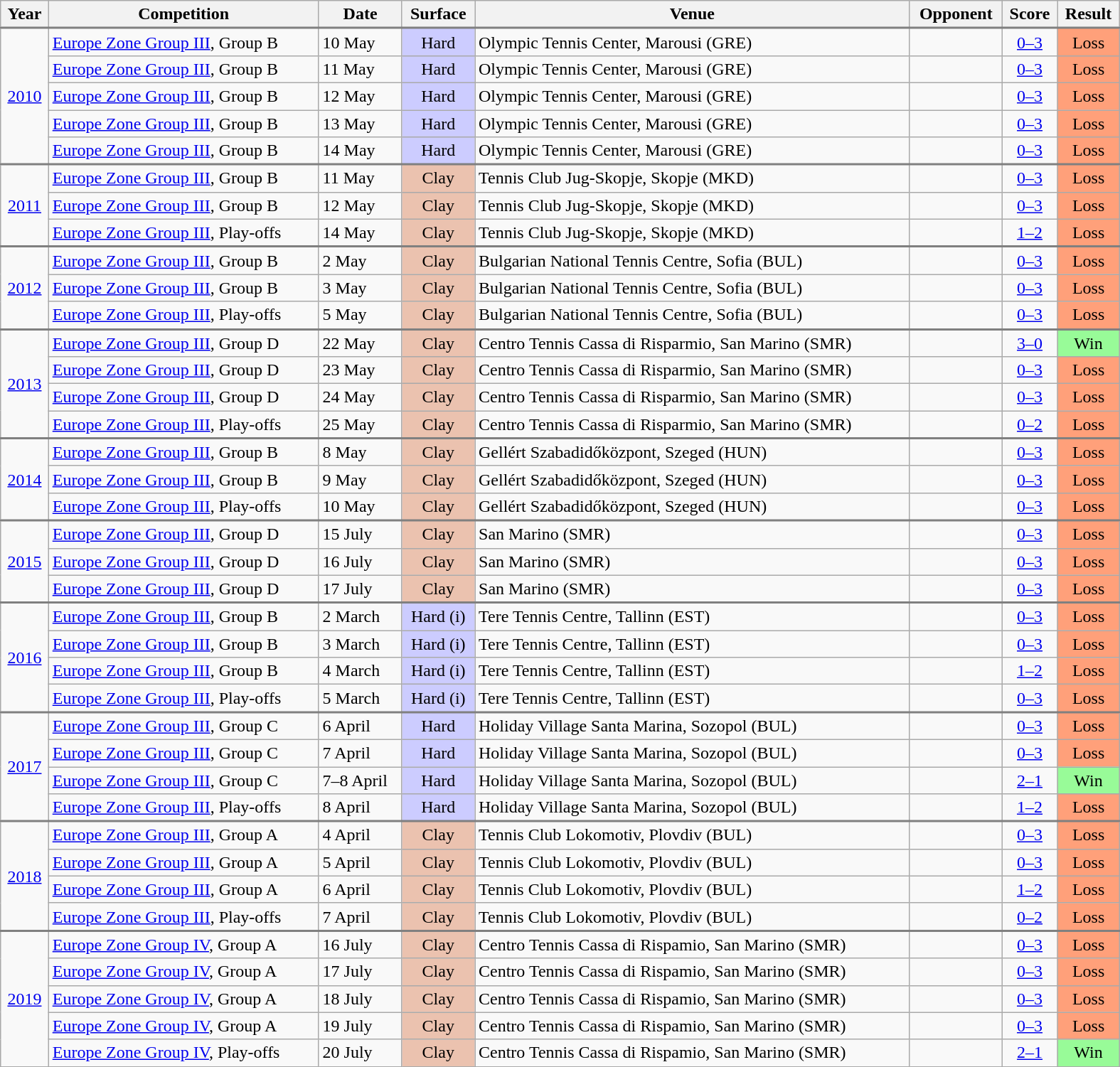<table class="wikitable collapsible collapsed" width="1050">
<tr>
<th scope="col">Year</th>
<th scope="col">Competition</th>
<th scope="col">Date</th>
<th scope="col">Surface</th>
<th scope="col">Venue</th>
<th scope="col">Opponent</th>
<th scope="col">Score</th>
<th scope="col">Result</th>
</tr>
<tr style="border-top:2px solid gray;">
<td align="center" rowspan="5"><a href='#'>2010</a></td>
<td><a href='#'>Europe Zone Group III</a>, Group B</td>
<td>10 May</td>
<td align="center" bgcolor=ccccff>Hard</td>
<td>Olympic Tennis Center, Marousi (GRE)</td>
<td></td>
<td align="center"><a href='#'>0–3</a></td>
<td align="center" bgcolor="#FFA07A">Loss</td>
</tr>
<tr>
<td><a href='#'>Europe Zone Group III</a>, Group B</td>
<td>11 May</td>
<td align="center" bgcolor=ccccff>Hard</td>
<td>Olympic Tennis Center, Marousi (GRE)</td>
<td></td>
<td align="center"><a href='#'>0–3</a></td>
<td align="center" bgcolor="#FFA07A">Loss</td>
</tr>
<tr>
<td><a href='#'>Europe Zone Group III</a>, Group B</td>
<td>12 May</td>
<td align="center" bgcolor=ccccff>Hard</td>
<td>Olympic Tennis Center, Marousi (GRE)</td>
<td></td>
<td align="center"><a href='#'>0–3</a></td>
<td align="center" bgcolor="#FFA07A">Loss</td>
</tr>
<tr>
<td><a href='#'>Europe Zone Group III</a>, Group B</td>
<td>13 May</td>
<td align="center" bgcolor=ccccff>Hard</td>
<td>Olympic Tennis Center, Marousi (GRE)</td>
<td></td>
<td align="center"><a href='#'>0–3</a></td>
<td align="center" bgcolor="#FFA07A">Loss</td>
</tr>
<tr>
<td><a href='#'>Europe Zone Group III</a>, Group B</td>
<td>14 May</td>
<td align="center" bgcolor=ccccff>Hard</td>
<td>Olympic Tennis Center, Marousi (GRE)</td>
<td></td>
<td align="center"><a href='#'>0–3</a></td>
<td align="center" bgcolor="#FFA07A">Loss</td>
</tr>
<tr style="border-top:2px solid gray;">
<td align="center" rowspan="3"><a href='#'>2011</a></td>
<td><a href='#'>Europe Zone Group III</a>, Group B</td>
<td>11 May</td>
<td align="center" bgcolor=ebc2af>Clay</td>
<td>Tennis Club Jug-Skopje, Skopje (MKD)</td>
<td></td>
<td align="center"><a href='#'>0–3</a></td>
<td align="center" bgcolor="#FFA07A">Loss</td>
</tr>
<tr>
<td><a href='#'>Europe Zone Group III</a>, Group B</td>
<td>12 May</td>
<td align="center" bgcolor=ebc2af>Clay</td>
<td>Tennis Club Jug-Skopje, Skopje (MKD)</td>
<td></td>
<td align="center"><a href='#'>0–3</a></td>
<td align="center" bgcolor="#FFA07A">Loss</td>
</tr>
<tr>
<td><a href='#'>Europe Zone Group III</a>, Play-offs</td>
<td>14 May</td>
<td align="center" bgcolor=ebc2af>Clay</td>
<td>Tennis Club Jug-Skopje, Skopje (MKD)</td>
<td></td>
<td align="center"><a href='#'>1–2</a></td>
<td align="center" bgcolor="#FFA07A">Loss</td>
</tr>
<tr style="border-top:2px solid gray;">
<td align="center" rowspan="3"><a href='#'>2012</a></td>
<td><a href='#'>Europe Zone Group III</a>, Group B</td>
<td>2 May</td>
<td align="center" bgcolor=ebc2af>Clay</td>
<td>Bulgarian National Tennis Centre, Sofia (BUL)</td>
<td></td>
<td align="center"><a href='#'>0–3</a></td>
<td align="center" bgcolor="#FFA07A">Loss</td>
</tr>
<tr>
<td><a href='#'>Europe Zone Group III</a>, Group B</td>
<td>3 May</td>
<td align="center" bgcolor=ebc2af>Clay</td>
<td>Bulgarian National Tennis Centre, Sofia (BUL)</td>
<td></td>
<td align="center"><a href='#'>0–3</a></td>
<td align="center" bgcolor="#FFA07A">Loss</td>
</tr>
<tr>
<td><a href='#'>Europe Zone Group III</a>, Play-offs</td>
<td>5 May</td>
<td align="center" bgcolor=ebc2af>Clay</td>
<td>Bulgarian National Tennis Centre, Sofia (BUL)</td>
<td></td>
<td align="center"><a href='#'>0–3</a></td>
<td align="center" bgcolor="#FFA07A">Loss</td>
</tr>
<tr style="border-top:2px solid gray;">
<td align="center" rowspan="4"><a href='#'>2013</a></td>
<td><a href='#'>Europe Zone Group III</a>, Group D</td>
<td>22 May</td>
<td align="center" bgcolor=ebc2af>Clay</td>
<td>Centro Tennis Cassa di Risparmio, San Marino (SMR)</td>
<td></td>
<td align="center"><a href='#'>3–0</a></td>
<td align="center" bgcolor="#98FB98">Win</td>
</tr>
<tr>
<td><a href='#'>Europe Zone Group III</a>, Group D</td>
<td>23 May</td>
<td align="center" bgcolor=ebc2af>Clay</td>
<td>Centro Tennis Cassa di Risparmio, San Marino (SMR)</td>
<td></td>
<td align="center"><a href='#'>0–3</a></td>
<td align="center" bgcolor="#FFA07A">Loss</td>
</tr>
<tr>
<td><a href='#'>Europe Zone Group III</a>, Group D</td>
<td>24 May</td>
<td align="center" bgcolor=ebc2af>Clay</td>
<td>Centro Tennis Cassa di Risparmio, San Marino (SMR)</td>
<td></td>
<td align="center"><a href='#'>0–3</a></td>
<td align="center" bgcolor="#FFA07A">Loss</td>
</tr>
<tr>
<td><a href='#'>Europe Zone Group III</a>, Play-offs</td>
<td>25 May</td>
<td align="center" bgcolor=ebc2af>Clay</td>
<td>Centro Tennis Cassa di Risparmio, San Marino (SMR)</td>
<td></td>
<td align="center"><a href='#'>0–2</a></td>
<td align="center" bgcolor="#FFA07A">Loss</td>
</tr>
<tr style="border-top:2px solid gray;">
<td align="center" rowspan="3"><a href='#'>2014</a></td>
<td><a href='#'>Europe Zone Group III</a>, Group B</td>
<td>8 May</td>
<td align="center" bgcolor=ebc2af>Clay</td>
<td>Gellért Szabadidőközpont, Szeged (HUN)</td>
<td></td>
<td align="center"><a href='#'>0–3</a></td>
<td align="center" bgcolor="#FFA07A">Loss</td>
</tr>
<tr>
<td><a href='#'>Europe Zone Group III</a>, Group B</td>
<td>9 May</td>
<td align="center" bgcolor=ebc2af>Clay</td>
<td>Gellért Szabadidőközpont, Szeged (HUN)</td>
<td></td>
<td align="center"><a href='#'>0–3</a></td>
<td align="center" bgcolor="#FFA07A">Loss</td>
</tr>
<tr>
<td><a href='#'>Europe Zone Group III</a>, Play-offs</td>
<td>10 May</td>
<td align="center" bgcolor=ebc2af>Clay</td>
<td>Gellért Szabadidőközpont, Szeged (HUN)</td>
<td></td>
<td align="center"><a href='#'>0–3</a></td>
<td align="center" bgcolor="#FFA07A">Loss</td>
</tr>
<tr style="border-top:2px solid gray;">
<td align="center" rowspan="3"><a href='#'>2015</a></td>
<td><a href='#'>Europe Zone Group III</a>, Group D</td>
<td>15 July</td>
<td align="center" bgcolor=ebc2af>Clay</td>
<td>San Marino (SMR)</td>
<td></td>
<td align="center"><a href='#'>0–3</a></td>
<td align="center" bgcolor="#FFA07A">Loss</td>
</tr>
<tr>
<td><a href='#'>Europe Zone Group III</a>, Group D</td>
<td>16 July</td>
<td align="center" bgcolor=ebc2af>Clay</td>
<td>San Marino (SMR)</td>
<td></td>
<td align="center"><a href='#'>0–3</a></td>
<td align="center" bgcolor="#FFA07A">Loss</td>
</tr>
<tr>
<td><a href='#'>Europe Zone Group III</a>, Group D</td>
<td>17 July</td>
<td align="center" bgcolor=ebc2af>Clay</td>
<td>San Marino (SMR)</td>
<td></td>
<td align="center"><a href='#'>0–3</a></td>
<td align="center" bgcolor="#FFA07A">Loss</td>
</tr>
<tr style="border-top:2px solid gray;">
<td align="center" rowspan="4"><a href='#'>2016</a></td>
<td><a href='#'>Europe Zone Group III</a>, Group B</td>
<td>2 March</td>
<td align="center" bgcolor=ccccff>Hard (i)</td>
<td>Tere Tennis Centre, Tallinn (EST)</td>
<td></td>
<td align="center"><a href='#'>0–3</a></td>
<td align="center" bgcolor="#FFA07A">Loss</td>
</tr>
<tr>
<td><a href='#'>Europe Zone Group III</a>, Group B</td>
<td>3 March</td>
<td align="center" bgcolor=ccccff>Hard (i)</td>
<td>Tere Tennis Centre, Tallinn (EST)</td>
<td></td>
<td align="center"><a href='#'>0–3</a></td>
<td align="center" bgcolor="#FFA07A">Loss</td>
</tr>
<tr>
<td><a href='#'>Europe Zone Group III</a>, Group B</td>
<td>4 March</td>
<td align="center" bgcolor=ccccff>Hard (i)</td>
<td>Tere Tennis Centre, Tallinn (EST)</td>
<td></td>
<td align="center"><a href='#'>1–2</a></td>
<td align="center" bgcolor="#FFA07A">Loss</td>
</tr>
<tr>
<td><a href='#'>Europe Zone Group III</a>, Play-offs</td>
<td>5 March</td>
<td align="center" bgcolor=ccccff>Hard (i)</td>
<td>Tere Tennis Centre, Tallinn (EST)</td>
<td></td>
<td align="center"><a href='#'>0–3</a></td>
<td align="center" bgcolor="#FFA07A">Loss</td>
</tr>
<tr style="border-top:2px solid gray;">
<td align="center" rowspan="4"><a href='#'>2017</a></td>
<td><a href='#'>Europe Zone Group III</a>, Group C</td>
<td>6 April</td>
<td align="center" bgcolor=ccccff>Hard</td>
<td>Holiday Village Santa Marina, Sozopol (BUL)</td>
<td></td>
<td align="center"><a href='#'>0–3</a></td>
<td align="center" bgcolor="#FFA07A">Loss</td>
</tr>
<tr>
<td><a href='#'>Europe Zone Group III</a>, Group C</td>
<td>7 April</td>
<td align="center" bgcolor=ccccff>Hard</td>
<td>Holiday Village Santa Marina, Sozopol (BUL)</td>
<td></td>
<td align="center"><a href='#'>0–3</a></td>
<td align="center" bgcolor="#FFA07A">Loss</td>
</tr>
<tr>
<td><a href='#'>Europe Zone Group III</a>, Group C</td>
<td>7–8 April</td>
<td align="center" bgcolor=ccccff>Hard</td>
<td>Holiday Village Santa Marina, Sozopol (BUL)</td>
<td></td>
<td align="center"><a href='#'>2–1</a></td>
<td align="center" bgcolor="#98FB98">Win</td>
</tr>
<tr>
<td><a href='#'>Europe Zone Group III</a>, Play-offs</td>
<td>8 April</td>
<td align="center" bgcolor=ccccff>Hard</td>
<td>Holiday Village Santa Marina, Sozopol (BUL)</td>
<td></td>
<td align="center"><a href='#'>1–2</a></td>
<td align="center" bgcolor="#FFA07A">Loss</td>
</tr>
<tr style="border-top:2px solid gray;">
<td align="center" rowspan="4"><a href='#'>2018</a></td>
<td><a href='#'>Europe Zone Group III</a>, Group A</td>
<td>4 April</td>
<td align="center" bgcolor=ebc2af>Clay</td>
<td>Tennis Club Lokomotiv, Plovdiv (BUL)</td>
<td></td>
<td align="center"><a href='#'>0–3</a></td>
<td align="center" bgcolor="#FFA07A">Loss</td>
</tr>
<tr>
<td><a href='#'>Europe Zone Group III</a>, Group A</td>
<td>5 April</td>
<td align="center" bgcolor=ebc2af>Clay</td>
<td>Tennis Club Lokomotiv, Plovdiv (BUL)</td>
<td></td>
<td align="center"><a href='#'>0–3</a></td>
<td align="center" bgcolor="#FFA07A">Loss</td>
</tr>
<tr>
<td><a href='#'>Europe Zone Group III</a>, Group A</td>
<td>6 April</td>
<td align="center" bgcolor=ebc2af>Clay</td>
<td>Tennis Club Lokomotiv, Plovdiv (BUL)</td>
<td></td>
<td align="center"><a href='#'>1–2</a></td>
<td align="center" bgcolor="#FFA07A">Loss</td>
</tr>
<tr>
<td><a href='#'>Europe Zone Group III</a>, Play-offs</td>
<td>7 April</td>
<td align="center" bgcolor=ebc2af>Clay</td>
<td>Tennis Club Lokomotiv, Plovdiv (BUL)</td>
<td></td>
<td align="center"><a href='#'>0–2</a></td>
<td align="center" bgcolor="#FFA07A">Loss</td>
</tr>
<tr style="border-top:2px solid gray;">
<td align="center" rowspan="5"><a href='#'>2019</a></td>
<td><a href='#'>Europe Zone Group IV</a>, Group A</td>
<td>16 July</td>
<td align="center" bgcolor=ebc2af>Clay</td>
<td>Centro Tennis Cassa di Rispamio, San Marino (SMR)</td>
<td></td>
<td align="center"><a href='#'>0–3</a></td>
<td align="center" bgcolor="#FFA07A">Loss</td>
</tr>
<tr>
<td><a href='#'>Europe Zone Group IV</a>, Group A</td>
<td>17 July</td>
<td align="center" bgcolor=ebc2af>Clay</td>
<td>Centro Tennis Cassa di Rispamio, San Marino (SMR)</td>
<td></td>
<td align="center"><a href='#'>0–3</a></td>
<td align="center" bgcolor="#FFA07A">Loss</td>
</tr>
<tr>
<td><a href='#'>Europe Zone Group IV</a>, Group A</td>
<td>18 July</td>
<td align="center" bgcolor=ebc2af>Clay</td>
<td>Centro Tennis Cassa di Rispamio, San Marino (SMR)</td>
<td></td>
<td align="center"><a href='#'>0–3</a></td>
<td align="center" bgcolor="#FFA07A">Loss</td>
</tr>
<tr>
<td><a href='#'>Europe Zone Group IV</a>, Group A</td>
<td>19 July</td>
<td align="center" bgcolor=ebc2af>Clay</td>
<td>Centro Tennis Cassa di Rispamio, San Marino (SMR)</td>
<td></td>
<td align="center"><a href='#'>0–3</a></td>
<td align="center" bgcolor="#FFA07A">Loss</td>
</tr>
<tr>
<td><a href='#'>Europe Zone Group IV</a>, Play-offs</td>
<td>20 July</td>
<td align="center" bgcolor=ebc2af>Clay</td>
<td>Centro Tennis Cassa di Rispamio, San Marino (SMR)</td>
<td></td>
<td align="center"><a href='#'>2–1</a></td>
<td align="center" bgcolor="#98FB98">Win</td>
</tr>
</table>
